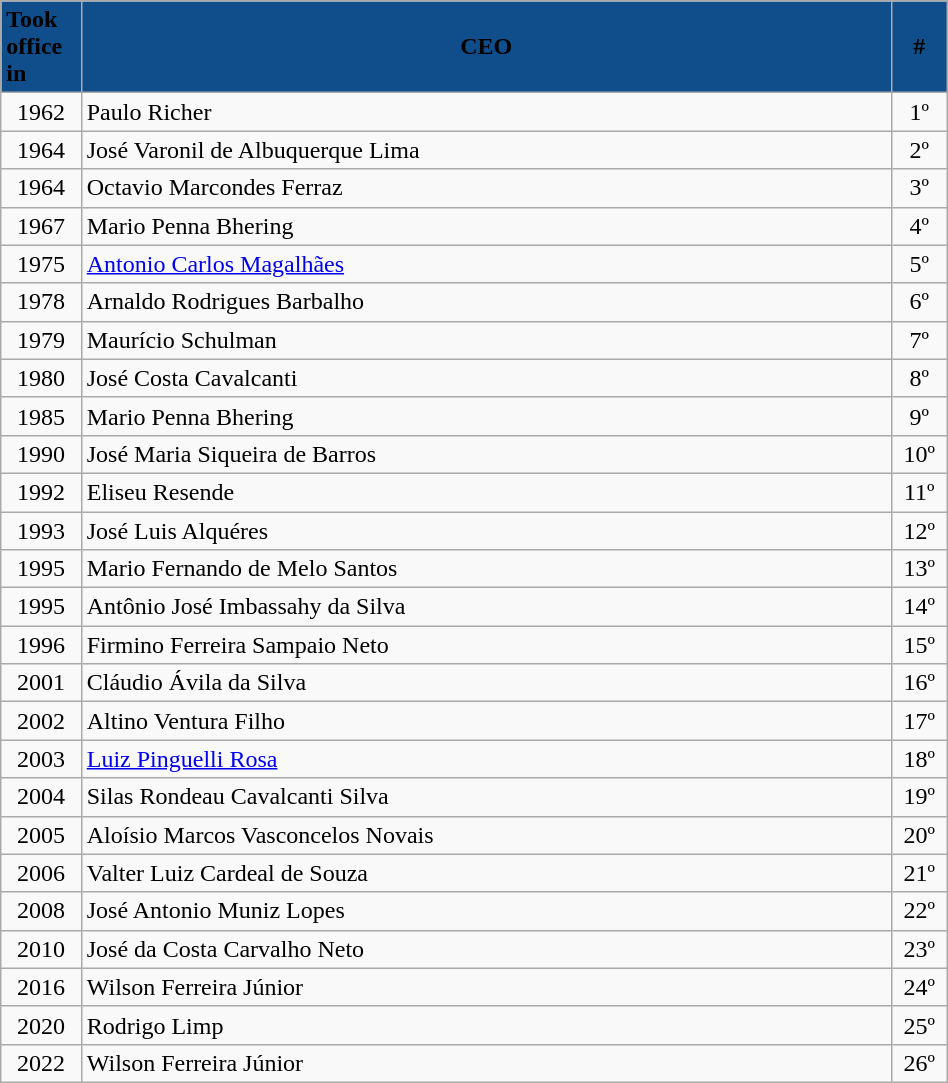<table class="wikitable plain" width="50%" bgcolor="#EAEAEA">
<tr ---- bgcolor="#104E8B">
<td width="2%"><span><strong>Took office in</strong></span></td>
<td width="50%" align="center"><span><strong>CEO</strong></span></td>
<td width="2%" align="center"><span><strong>#</strong></span></td>
</tr>
<tr ---->
<td align="center">1962</td>
<td align="left">Paulo Richer</td>
<td align="center">1º</td>
</tr>
<tr ---->
<td align="center">1964</td>
<td align="left">José Varonil de Albuquerque Lima</td>
<td align="center">2º</td>
</tr>
<tr ---->
<td align="center">1964</td>
<td align="left">Octavio Marcondes Ferraz</td>
<td align="center">3º</td>
</tr>
<tr ---->
<td align="center">1967</td>
<td align="left">Mario Penna Bhering</td>
<td align="center">4º</td>
</tr>
<tr ---->
<td align="center">1975</td>
<td align="left"><a href='#'>Antonio Carlos Magalhães</a></td>
<td align="center">5º</td>
</tr>
<tr ---->
<td align="center">1978</td>
<td align="left">Arnaldo Rodrigues Barbalho</td>
<td align="center">6º</td>
</tr>
<tr ---->
<td align="center">1979</td>
<td align="left">Maurício Schulman</td>
<td align="center">7º</td>
</tr>
<tr ---->
<td align="center">1980</td>
<td align="left">José Costa Cavalcanti</td>
<td align="center">8º</td>
</tr>
<tr ---->
<td align="center">1985</td>
<td align="left">Mario Penna Bhering</td>
<td align="center">9º</td>
</tr>
<tr ---->
<td align="center">1990</td>
<td align="left">José Maria Siqueira de Barros</td>
<td align="center">10º</td>
</tr>
<tr ---->
<td align="center">1992</td>
<td align="left">Eliseu Resende</td>
<td align="center">11º</td>
</tr>
<tr ---->
<td align="center">1993</td>
<td align="left">José Luis Alquéres</td>
<td align="center">12º</td>
</tr>
<tr ---->
<td align="center">1995</td>
<td align="left">Mario Fernando de Melo Santos</td>
<td align="center">13º</td>
</tr>
<tr ---->
<td align="center">1995</td>
<td align="left">Antônio José Imbassahy da Silva</td>
<td align="center">14º</td>
</tr>
<tr ---->
<td align="center">1996</td>
<td align="left">Firmino Ferreira Sampaio Neto</td>
<td align="center">15º</td>
</tr>
<tr ---->
<td align="center">2001</td>
<td align="left">Cláudio Ávila da Silva</td>
<td align="center">16º</td>
</tr>
<tr ---->
<td align="center">2002</td>
<td align="left">Altino Ventura Filho</td>
<td align="center">17º</td>
</tr>
<tr ---->
<td align="center">2003</td>
<td align="left"><a href='#'>Luiz Pinguelli Rosa</a></td>
<td align="center">18º</td>
</tr>
<tr ---->
<td align="center">2004</td>
<td align="left">Silas Rondeau Cavalcanti Silva</td>
<td align="center">19º</td>
</tr>
<tr ---->
<td align="center">2005</td>
<td align="left">Aloísio Marcos Vasconcelos Novais</td>
<td align="center">20º</td>
</tr>
<tr ---->
<td align="center">2006</td>
<td align="left">Valter Luiz Cardeal de Souza</td>
<td align="center">21º</td>
</tr>
<tr ---->
<td align="center">2008</td>
<td align="left">José Antonio Muniz Lopes</td>
<td align="center">22º</td>
</tr>
<tr ---->
<td align="center">2010</td>
<td align="left">José da Costa Carvalho Neto</td>
<td align="center">23º</td>
</tr>
<tr ---->
<td align="center">2016</td>
<td align="left">Wilson Ferreira Júnior</td>
<td align="center">24º</td>
</tr>
<tr ---->
<td align="center">2020</td>
<td align="left">Rodrigo Limp</td>
<td align="center">25º</td>
</tr>
<tr>
<td align="center">2022</td>
<td align="left">Wilson Ferreira Júnior</td>
<td align="center">26º</td>
</tr>
</table>
